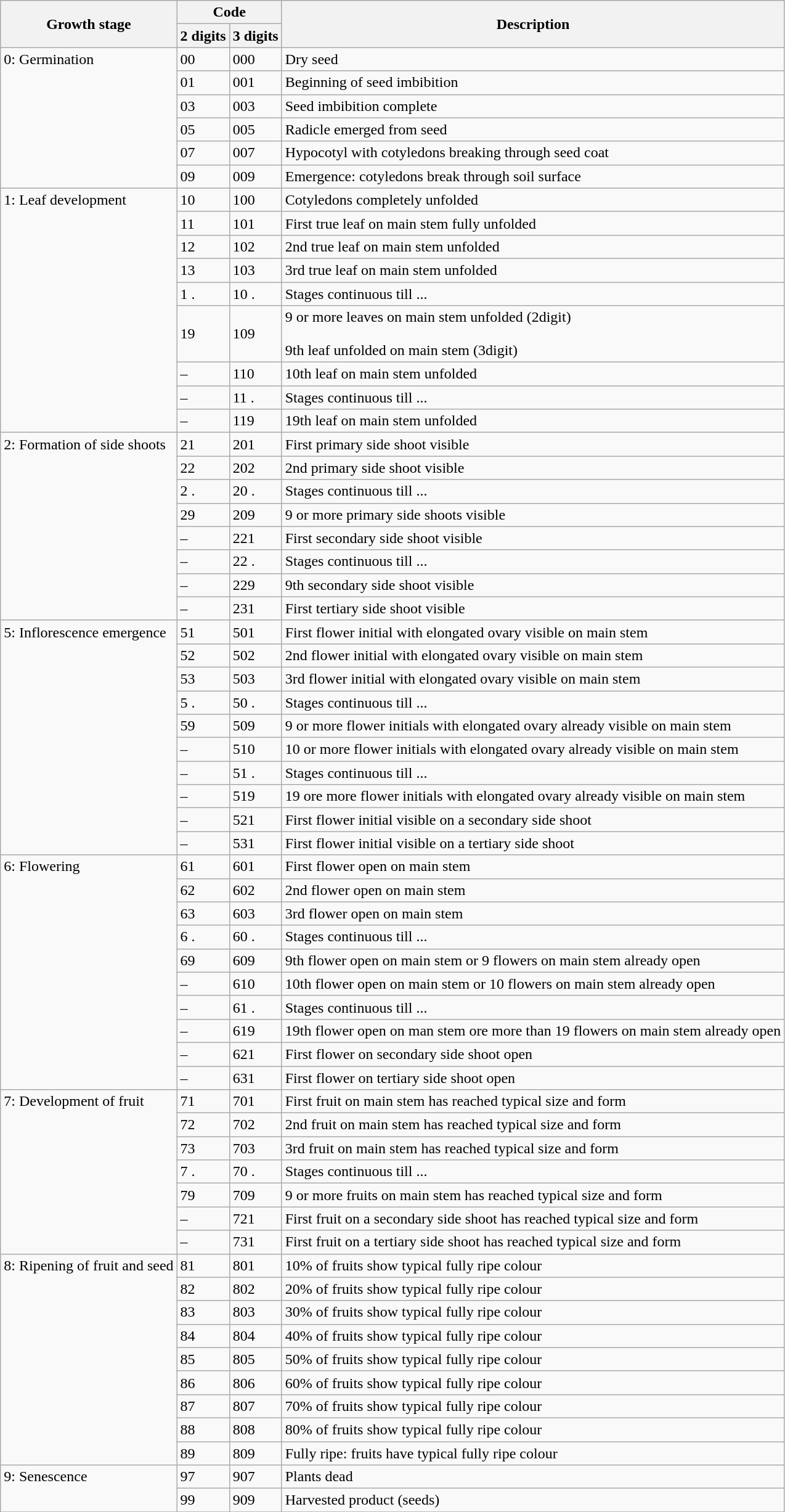<table class="wikitable" style="clear">
<tr>
<th rowspan="2">Growth stage</th>
<th colspan="2">Code</th>
<th rowspan="2">Description</th>
</tr>
<tr>
<th>2 digits</th>
<th>3 digits</th>
</tr>
<tr>
<td rowspan="6" style="vertical-align:top">0: Germination</td>
<td>00</td>
<td>000</td>
<td>Dry seed</td>
</tr>
<tr>
<td>01</td>
<td>001</td>
<td>Beginning of seed imbibition</td>
</tr>
<tr>
<td>03</td>
<td>003</td>
<td>Seed imbibition complete</td>
</tr>
<tr>
<td>05</td>
<td>005</td>
<td>Radicle emerged from seed</td>
</tr>
<tr>
<td>07</td>
<td>007</td>
<td>Hypocotyl with cotyledons breaking through seed coat</td>
</tr>
<tr>
<td>09</td>
<td>009</td>
<td>Emergence: cotyledons break through soil surface</td>
</tr>
<tr>
<td rowspan="9" style="vertical-align:top">1: Leaf development</td>
<td>10</td>
<td>100</td>
<td>Cotyledons completely unfolded</td>
</tr>
<tr>
<td>11</td>
<td>101</td>
<td>First true leaf on main stem fully unfolded</td>
</tr>
<tr>
<td>12</td>
<td>102</td>
<td>2nd true leaf on main stem unfolded</td>
</tr>
<tr>
<td>13</td>
<td>103</td>
<td>3rd true leaf on main stem unfolded</td>
</tr>
<tr>
<td>1 .</td>
<td>10 .</td>
<td>Stages continuous till ...</td>
</tr>
<tr>
<td>19</td>
<td>109</td>
<td>9 or more leaves on main stem unfolded (2digit)<br><br>9th leaf unfolded on main stem (3digit)</td>
</tr>
<tr>
<td>–</td>
<td>110</td>
<td>10th leaf on main stem unfolded</td>
</tr>
<tr>
<td>–</td>
<td>11 .</td>
<td>Stages continuous till ...</td>
</tr>
<tr>
<td>–</td>
<td>119</td>
<td>19th leaf on main stem unfolded</td>
</tr>
<tr>
<td rowspan="8" style="vertical-align:top">2: Formation of side shoots</td>
<td>21</td>
<td>201</td>
<td>First primary side shoot visible</td>
</tr>
<tr>
<td>22</td>
<td>202</td>
<td>2nd primary side shoot visible</td>
</tr>
<tr>
<td>2 .</td>
<td>20 .</td>
<td>Stages continuous till ...</td>
</tr>
<tr>
<td>29</td>
<td>209</td>
<td>9 or more primary side shoots visible</td>
</tr>
<tr>
<td>–</td>
<td>221</td>
<td>First secondary side shoot visible</td>
</tr>
<tr>
<td>–</td>
<td>22 .</td>
<td>Stages continuous till ...</td>
</tr>
<tr>
<td>–</td>
<td>229</td>
<td>9th secondary side shoot visible</td>
</tr>
<tr>
<td>–</td>
<td>231</td>
<td>First tertiary side shoot visible</td>
</tr>
<tr>
<td rowspan="10" style="vertical-align:top">5: Inflorescence emergence</td>
<td>51</td>
<td>501</td>
<td>First flower initial with elongated ovary visible on main stem</td>
</tr>
<tr>
<td>52</td>
<td>502</td>
<td>2nd flower initial with elongated ovary visible on main stem</td>
</tr>
<tr>
<td>53</td>
<td>503</td>
<td>3rd flower initial with elongated ovary visible on main stem</td>
</tr>
<tr>
<td>5 .</td>
<td>50 .</td>
<td>Stages continuous till ...</td>
</tr>
<tr>
<td>59</td>
<td>509</td>
<td>9 or more flower initials with elongated ovary already visible on main stem</td>
</tr>
<tr>
<td>–</td>
<td>510</td>
<td>10 or more flower initials with elongated ovary already visible on main stem</td>
</tr>
<tr>
<td>–</td>
<td>51 .</td>
<td>Stages continuous till ...</td>
</tr>
<tr>
<td>–</td>
<td>519</td>
<td>19 ore more flower initials with elongated ovary already visible on main stem</td>
</tr>
<tr>
<td>–</td>
<td>521</td>
<td>First flower initial visible on a secondary side shoot</td>
</tr>
<tr>
<td>–</td>
<td>531</td>
<td>First flower initial visible on a tertiary side shoot</td>
</tr>
<tr>
<td rowspan="10" style="vertical-align:top">6: Flowering</td>
<td>61</td>
<td>601</td>
<td>First flower open on main stem</td>
</tr>
<tr>
<td>62</td>
<td>602</td>
<td>2nd flower open on main stem</td>
</tr>
<tr>
<td>63</td>
<td>603</td>
<td>3rd flower open on main stem</td>
</tr>
<tr>
<td>6 .</td>
<td>60 .</td>
<td>Stages continuous till ...</td>
</tr>
<tr>
<td>69</td>
<td>609</td>
<td>9th flower open on main stem or 9 flowers on main stem already open</td>
</tr>
<tr>
<td>–</td>
<td>610</td>
<td>10th flower open on main stem or 10 flowers on main stem already open</td>
</tr>
<tr>
<td>–</td>
<td>61 .</td>
<td>Stages continuous till ...</td>
</tr>
<tr>
<td>–</td>
<td>619</td>
<td>19th flower open on man stem ore more than 19 flowers on main stem already open</td>
</tr>
<tr>
<td>–</td>
<td>621</td>
<td>First flower on secondary side shoot open</td>
</tr>
<tr>
<td>–</td>
<td>631</td>
<td>First flower on tertiary side shoot open</td>
</tr>
<tr>
<td rowspan="7" style="vertical-align:top">7: Development of fruit</td>
<td>71</td>
<td>701</td>
<td>First fruit on main stem has reached typical size and form</td>
</tr>
<tr>
<td>72</td>
<td>702</td>
<td>2nd fruit on main stem has reached typical size and form</td>
</tr>
<tr>
<td>73</td>
<td>703</td>
<td>3rd fruit on main stem has reached typical size and form</td>
</tr>
<tr>
<td>7 .</td>
<td>70 .</td>
<td>Stages continuous till ...</td>
</tr>
<tr>
<td>79</td>
<td>709</td>
<td>9 or more fruits on main stem has reached typical size and form</td>
</tr>
<tr>
<td>–</td>
<td>721</td>
<td>First fruit on a secondary side shoot has reached typical size and form</td>
</tr>
<tr>
<td>–</td>
<td>731</td>
<td>First fruit on a tertiary side shoot has reached typical size and form</td>
</tr>
<tr>
<td rowspan="9" style="vertical-align:top">8: Ripening of fruit and seed</td>
<td>81</td>
<td>801</td>
<td>10% of fruits show typical fully ripe colour</td>
</tr>
<tr>
<td>82</td>
<td>802</td>
<td>20% of fruits show typical fully ripe colour</td>
</tr>
<tr>
<td>83</td>
<td>803</td>
<td>30% of fruits show typical fully ripe colour</td>
</tr>
<tr>
<td>84</td>
<td>804</td>
<td>40% of fruits show typical fully ripe colour</td>
</tr>
<tr>
<td>85</td>
<td>805</td>
<td>50% of fruits show typical fully ripe colour</td>
</tr>
<tr>
<td>86</td>
<td>806</td>
<td>60% of fruits show typical fully ripe colour</td>
</tr>
<tr>
<td>87</td>
<td>807</td>
<td>70% of fruits show typical fully ripe colour</td>
</tr>
<tr>
<td>88</td>
<td>808</td>
<td>80% of fruits show typical fully ripe colour</td>
</tr>
<tr>
<td>89</td>
<td>809</td>
<td>Fully ripe: fruits have typical fully ripe colour</td>
</tr>
<tr>
<td rowspan="2" style="vertical-align:top">9: Senescence</td>
<td>97</td>
<td>907</td>
<td>Plants dead</td>
</tr>
<tr>
<td>99</td>
<td>909</td>
<td>Harvested product (seeds)</td>
</tr>
<tr>
</tr>
</table>
